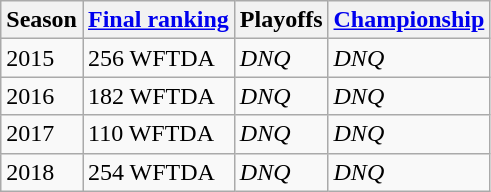<table class="wikitable sortable">
<tr>
<th>Season</th>
<th><a href='#'>Final ranking</a></th>
<th>Playoffs</th>
<th><a href='#'>Championship</a></th>
</tr>
<tr>
<td>2015</td>
<td>256 WFTDA</td>
<td><em>DNQ</em></td>
<td><em>DNQ</em></td>
</tr>
<tr>
<td>2016</td>
<td>182 WFTDA</td>
<td><em>DNQ</em></td>
<td><em>DNQ</em></td>
</tr>
<tr>
<td>2017</td>
<td>110 WFTDA</td>
<td><em>DNQ</em></td>
<td><em>DNQ</em></td>
</tr>
<tr>
<td>2018</td>
<td>254 WFTDA</td>
<td><em>DNQ</em></td>
<td><em>DNQ</em></td>
</tr>
</table>
